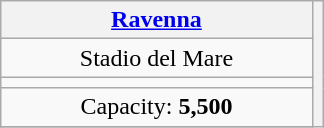<table class="wikitable" style="margin:1em auto; text-align:center">
<tr>
<th width=200><a href='#'>Ravenna</a> <br></th>
<th rowspan=5 colspan=2></th>
</tr>
<tr>
<td>Stadio del Mare</td>
</tr>
<tr>
<td><small></small></td>
</tr>
<tr>
<td>Capacity: <strong>5,500</strong></td>
</tr>
<tr>
</tr>
</table>
